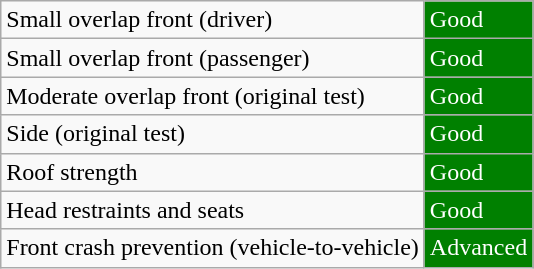<table class="wikitable">
<tr>
<td>Small overlap front (driver)</td>
<td style="color:white;background:green">Good</td>
</tr>
<tr>
<td>Small overlap front (passenger)</td>
<td style="color:white;background:green">Good</td>
</tr>
<tr>
<td>Moderate overlap front (original test)</td>
<td style="color:white;background:green">Good</td>
</tr>
<tr>
<td>Side (original test)</td>
<td style="color:white;background:green">Good</td>
</tr>
<tr>
<td>Roof strength</td>
<td style="color:white;background:green">Good</td>
</tr>
<tr>
<td>Head restraints and seats</td>
<td style="color:white;background:green">Good</td>
</tr>
<tr>
<td>Front crash prevention (vehicle-to-vehicle)</td>
<td style="color:white;background:green">Advanced</td>
</tr>
</table>
